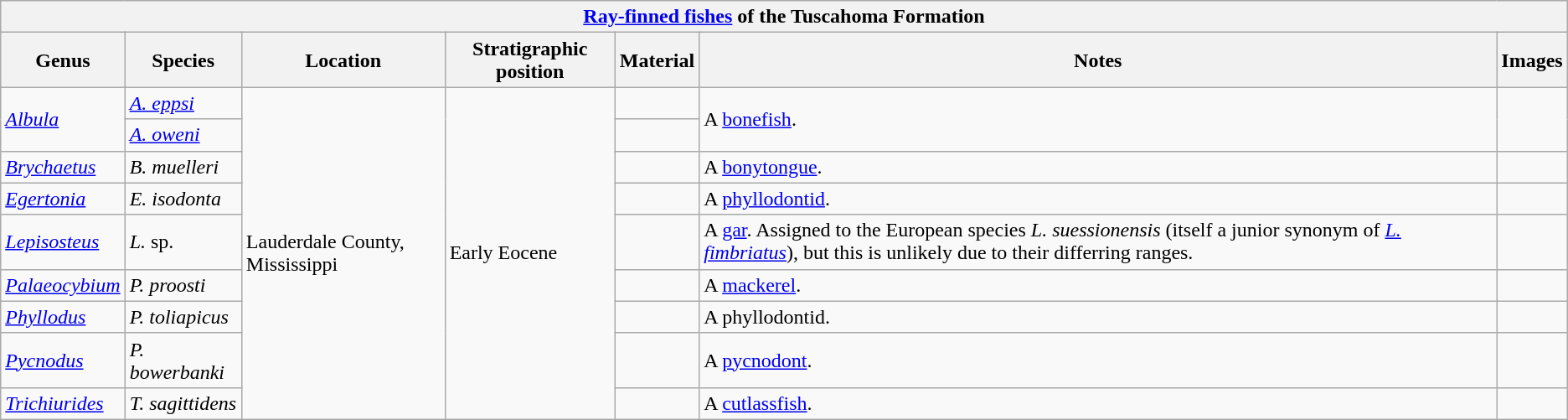<table class="wikitable">
<tr>
<th colspan="7"><a href='#'>Ray-finned fishes</a> of the Tuscahoma Formation</th>
</tr>
<tr>
<th>Genus</th>
<th>Species</th>
<th>Location</th>
<th>Stratigraphic position</th>
<th>Material</th>
<th>Notes</th>
<th>Images</th>
</tr>
<tr>
<td rowspan="2"><em><a href='#'>Albula</a></em></td>
<td><em><a href='#'>A. eppsi</a></em></td>
<td rowspan="9">Lauderdale County, Mississippi</td>
<td rowspan="9">Early Eocene</td>
<td></td>
<td rowspan="2">A <a href='#'>bonefish</a>.</td>
<td rowspan="2"></td>
</tr>
<tr>
<td><em><a href='#'>A. oweni</a></em></td>
<td></td>
</tr>
<tr>
<td><em><a href='#'>Brychaetus</a></em></td>
<td><em>B. muelleri</em></td>
<td></td>
<td>A <a href='#'>bonytongue</a>.</td>
<td></td>
</tr>
<tr>
<td><em><a href='#'>Egertonia</a></em></td>
<td><em>E. isodonta</em></td>
<td></td>
<td>A <a href='#'>phyllodontid</a>.</td>
<td></td>
</tr>
<tr>
<td><em><a href='#'>Lepisosteus</a></em></td>
<td><em>L.</em> sp.</td>
<td></td>
<td>A <a href='#'>gar</a>. Assigned to the European species <em>L. suessionensis</em> (itself a junior synonym of <em><a href='#'>L. fimbriatus</a></em>), but this is unlikely due to their differring ranges.</td>
<td></td>
</tr>
<tr>
<td><em><a href='#'>Palaeocybium</a></em></td>
<td><em>P. proosti</em></td>
<td></td>
<td>A <a href='#'>mackerel</a>.</td>
<td></td>
</tr>
<tr>
<td><em><a href='#'>Phyllodus</a></em></td>
<td><em>P. toliapicus</em></td>
<td></td>
<td>A phyllodontid.</td>
<td></td>
</tr>
<tr>
<td><em><a href='#'>Pycnodus</a></em></td>
<td><em>P. bowerbanki</em></td>
<td></td>
<td>A <a href='#'>pycnodont</a>.</td>
<td></td>
</tr>
<tr>
<td><em><a href='#'>Trichiurides</a></em></td>
<td><em>T. sagittidens</em></td>
<td></td>
<td>A <a href='#'>cutlassfish</a>.</td>
<td></td>
</tr>
</table>
